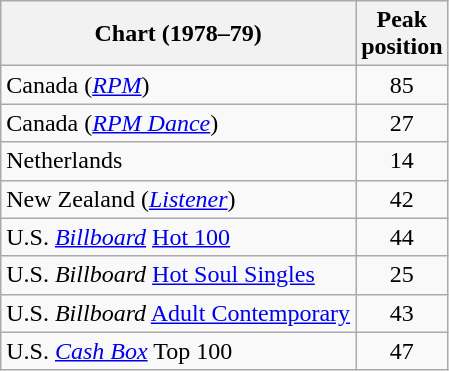<table class="wikitable sortable">
<tr>
<th align="left">Chart (1978–79)</th>
<th align="left">Peak<br>position</th>
</tr>
<tr>
<td>Canada (<em><a href='#'>RPM</a></em>)</td>
<td style="text-align:center;">85</td>
</tr>
<tr>
<td>Canada (<em><a href='#'>RPM Dance</a></em>)</td>
<td style="text-align:center;">27</td>
</tr>
<tr>
<td>Netherlands</td>
<td style="text-align:center;">14</td>
</tr>
<tr>
<td>New Zealand (<em><a href='#'>Listener</a></em>)</td>
<td style="text-align:center;">42</td>
</tr>
<tr>
<td>U.S. <em><a href='#'>Billboard</a></em> <a href='#'>Hot 100</a></td>
<td style="text-align:center;">44</td>
</tr>
<tr>
<td>U.S. <em>Billboard</em> <a href='#'>Hot Soul Singles</a></td>
<td style="text-align:center;">25</td>
</tr>
<tr>
<td>U.S. <em>Billboard</em> <a href='#'>Adult Contemporary</a></td>
<td style="text-align:center;">43</td>
</tr>
<tr>
<td>U.S. <em><a href='#'>Cash Box</a></em> Top 100</td>
<td style="text-align:center;">47</td>
</tr>
</table>
